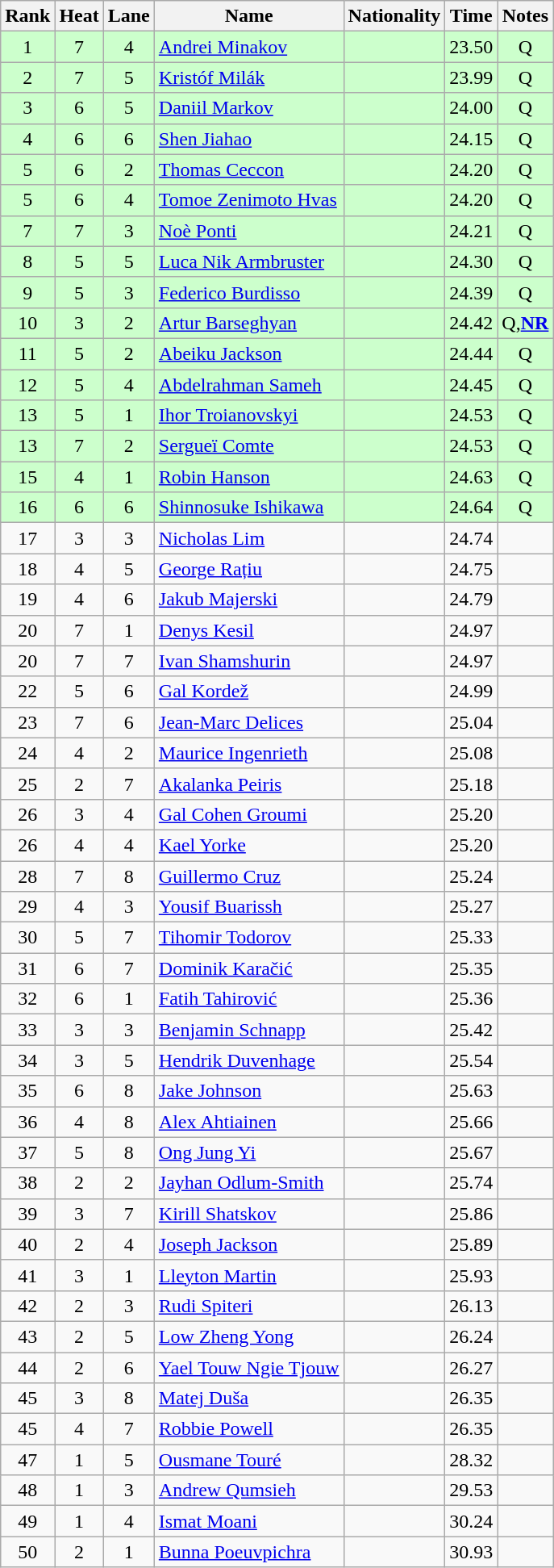<table class="wikitable sortable" style="text-align:center">
<tr>
<th>Rank</th>
<th>Heat</th>
<th>Lane</th>
<th>Name</th>
<th>Nationality</th>
<th>Time</th>
<th>Notes</th>
</tr>
<tr bgcolor=ccffcc>
<td>1</td>
<td>7</td>
<td>4</td>
<td align=left><a href='#'>Andrei Minakov</a></td>
<td align=left></td>
<td>23.50</td>
<td>Q</td>
</tr>
<tr bgcolor=ccffcc>
<td>2</td>
<td>7</td>
<td>5</td>
<td align=left><a href='#'>Kristóf Milák</a></td>
<td align=left></td>
<td>23.99</td>
<td>Q</td>
</tr>
<tr bgcolor=ccffcc>
<td>3</td>
<td>6</td>
<td>5</td>
<td align=left><a href='#'>Daniil Markov</a></td>
<td align=left></td>
<td>24.00</td>
<td>Q</td>
</tr>
<tr bgcolor=ccffcc>
<td>4</td>
<td>6</td>
<td>6</td>
<td align=left><a href='#'>Shen Jiahao</a></td>
<td align=left></td>
<td>24.15</td>
<td>Q</td>
</tr>
<tr bgcolor=ccffcc>
<td>5</td>
<td>6</td>
<td>2</td>
<td align=left><a href='#'>Thomas Ceccon</a></td>
<td align=left></td>
<td>24.20</td>
<td>Q</td>
</tr>
<tr bgcolor=ccffcc>
<td>5</td>
<td>6</td>
<td>4</td>
<td align=left><a href='#'>Tomoe Zenimoto Hvas</a></td>
<td align=left></td>
<td>24.20</td>
<td>Q</td>
</tr>
<tr bgcolor=ccffcc>
<td>7</td>
<td>7</td>
<td>3</td>
<td align=left><a href='#'>Noè Ponti</a></td>
<td align=left></td>
<td>24.21</td>
<td>Q</td>
</tr>
<tr bgcolor=ccffcc>
<td>8</td>
<td>5</td>
<td>5</td>
<td align=left><a href='#'>Luca Nik Armbruster</a></td>
<td align=left></td>
<td>24.30</td>
<td>Q</td>
</tr>
<tr bgcolor=ccffcc>
<td>9</td>
<td>5</td>
<td>3</td>
<td align=left><a href='#'>Federico Burdisso</a></td>
<td align=left></td>
<td>24.39</td>
<td>Q</td>
</tr>
<tr bgcolor=ccffcc>
<td>10</td>
<td>3</td>
<td>2</td>
<td align=left><a href='#'>Artur Barseghyan</a></td>
<td align=left></td>
<td>24.42</td>
<td>Q,<strong><a href='#'>NR</a></strong></td>
</tr>
<tr bgcolor=ccffcc>
<td>11</td>
<td>5</td>
<td>2</td>
<td align=left><a href='#'>Abeiku Jackson</a></td>
<td align=left></td>
<td>24.44</td>
<td>Q</td>
</tr>
<tr bgcolor=ccffcc>
<td>12</td>
<td>5</td>
<td>4</td>
<td align=left><a href='#'>Abdelrahman Sameh</a></td>
<td align=left></td>
<td>24.45</td>
<td>Q</td>
</tr>
<tr bgcolor=ccffcc>
<td>13</td>
<td>5</td>
<td>1</td>
<td align=left><a href='#'>Ihor Troianovskyi</a></td>
<td align=left></td>
<td>24.53</td>
<td>Q</td>
</tr>
<tr bgcolor=ccffcc>
<td>13</td>
<td>7</td>
<td>2</td>
<td align=left><a href='#'>Sergueï Comte</a></td>
<td align=left></td>
<td>24.53</td>
<td>Q</td>
</tr>
<tr bgcolor=ccffcc>
<td>15</td>
<td>4</td>
<td>1</td>
<td align=left><a href='#'>Robin Hanson</a></td>
<td align=left></td>
<td>24.63</td>
<td>Q</td>
</tr>
<tr bgcolor=ccffcc>
<td>16</td>
<td>6</td>
<td>6</td>
<td align=left><a href='#'>Shinnosuke Ishikawa</a></td>
<td align=left></td>
<td>24.64</td>
<td>Q</td>
</tr>
<tr>
<td>17</td>
<td>3</td>
<td>3</td>
<td align=left><a href='#'>Nicholas Lim</a></td>
<td align=left></td>
<td>24.74</td>
<td></td>
</tr>
<tr>
<td>18</td>
<td>4</td>
<td>5</td>
<td align=left><a href='#'>George Rațiu</a></td>
<td align=left></td>
<td>24.75</td>
<td></td>
</tr>
<tr>
<td>19</td>
<td>4</td>
<td>6</td>
<td align=left><a href='#'>Jakub Majerski</a></td>
<td align=left></td>
<td>24.79</td>
<td></td>
</tr>
<tr>
<td>20</td>
<td>7</td>
<td>1</td>
<td align=left><a href='#'>Denys Kesil</a></td>
<td align=left></td>
<td>24.97</td>
<td></td>
</tr>
<tr>
<td>20</td>
<td>7</td>
<td>7</td>
<td align=left><a href='#'>Ivan Shamshurin</a></td>
<td align=left></td>
<td>24.97</td>
<td></td>
</tr>
<tr>
<td>22</td>
<td>5</td>
<td>6</td>
<td align=left><a href='#'>Gal Kordež</a></td>
<td align=left></td>
<td>24.99</td>
<td></td>
</tr>
<tr>
<td>23</td>
<td>7</td>
<td>6</td>
<td align=left><a href='#'>Jean-Marc Delices</a></td>
<td align=left></td>
<td>25.04</td>
<td></td>
</tr>
<tr>
<td>24</td>
<td>4</td>
<td>2</td>
<td align=left><a href='#'>Maurice Ingenrieth</a></td>
<td align=left></td>
<td>25.08</td>
<td></td>
</tr>
<tr>
<td>25</td>
<td>2</td>
<td>7</td>
<td align=left><a href='#'>Akalanka Peiris</a></td>
<td align=left></td>
<td>25.18</td>
<td></td>
</tr>
<tr>
<td>26</td>
<td>3</td>
<td>4</td>
<td align=left><a href='#'>Gal Cohen Groumi</a></td>
<td align=left></td>
<td>25.20</td>
<td></td>
</tr>
<tr>
<td>26</td>
<td>4</td>
<td>4</td>
<td align=left><a href='#'>Kael Yorke</a></td>
<td align=left></td>
<td>25.20</td>
<td></td>
</tr>
<tr>
<td>28</td>
<td>7</td>
<td>8</td>
<td align=left><a href='#'>Guillermo Cruz</a></td>
<td align=left></td>
<td>25.24</td>
<td></td>
</tr>
<tr>
<td>29</td>
<td>4</td>
<td>3</td>
<td align=left><a href='#'>Yousif Buarissh</a></td>
<td align=left></td>
<td>25.27</td>
<td></td>
</tr>
<tr>
<td>30</td>
<td>5</td>
<td>7</td>
<td align=left><a href='#'>Tihomir Todorov</a></td>
<td align=left></td>
<td>25.33</td>
<td></td>
</tr>
<tr>
<td>31</td>
<td>6</td>
<td>7</td>
<td align=left><a href='#'>Dominik Karačić</a></td>
<td align=left></td>
<td>25.35</td>
<td></td>
</tr>
<tr>
<td>32</td>
<td>6</td>
<td>1</td>
<td align=left><a href='#'>Fatih Tahirović</a></td>
<td align=left></td>
<td>25.36</td>
<td></td>
</tr>
<tr>
<td>33</td>
<td>3</td>
<td>3</td>
<td align=left><a href='#'>Benjamin Schnapp</a></td>
<td align=left></td>
<td>25.42</td>
<td></td>
</tr>
<tr>
<td>34</td>
<td>3</td>
<td>5</td>
<td align=left><a href='#'>Hendrik Duvenhage</a></td>
<td align=left></td>
<td>25.54</td>
<td></td>
</tr>
<tr>
<td>35</td>
<td>6</td>
<td>8</td>
<td align=left><a href='#'>Jake Johnson</a></td>
<td align=left></td>
<td>25.63</td>
<td></td>
</tr>
<tr>
<td>36</td>
<td>4</td>
<td>8</td>
<td align=left><a href='#'>Alex Ahtiainen</a></td>
<td align=left></td>
<td>25.66</td>
<td></td>
</tr>
<tr>
<td>37</td>
<td>5</td>
<td>8</td>
<td align=left><a href='#'>Ong Jung Yi</a></td>
<td align=left></td>
<td>25.67</td>
<td></td>
</tr>
<tr>
<td>38</td>
<td>2</td>
<td>2</td>
<td align=left><a href='#'>Jayhan Odlum-Smith</a></td>
<td align=left></td>
<td>25.74</td>
<td></td>
</tr>
<tr>
<td>39</td>
<td>3</td>
<td>7</td>
<td align=left><a href='#'>Kirill Shatskov</a></td>
<td align=left></td>
<td>25.86</td>
<td></td>
</tr>
<tr>
<td>40</td>
<td>2</td>
<td>4</td>
<td align=left><a href='#'>Joseph Jackson</a></td>
<td align=left></td>
<td>25.89</td>
<td></td>
</tr>
<tr>
<td>41</td>
<td>3</td>
<td>1</td>
<td align=left><a href='#'>Lleyton Martin</a></td>
<td align=left></td>
<td>25.93</td>
<td></td>
</tr>
<tr>
<td>42</td>
<td>2</td>
<td>3</td>
<td align=left><a href='#'>Rudi Spiteri</a></td>
<td align=left></td>
<td>26.13</td>
<td></td>
</tr>
<tr>
<td>43</td>
<td>2</td>
<td>5</td>
<td align=left><a href='#'>Low Zheng Yong</a></td>
<td align=left></td>
<td>26.24</td>
<td></td>
</tr>
<tr>
<td>44</td>
<td>2</td>
<td>6</td>
<td align=left><a href='#'>Yael Touw Ngie Tjouw</a></td>
<td align=left></td>
<td>26.27</td>
<td></td>
</tr>
<tr>
<td>45</td>
<td>3</td>
<td>8</td>
<td align=left><a href='#'>Matej Duša</a></td>
<td align=left></td>
<td>26.35</td>
<td></td>
</tr>
<tr>
<td>45</td>
<td>4</td>
<td>7</td>
<td align=left><a href='#'>Robbie Powell</a></td>
<td align=left></td>
<td>26.35</td>
<td></td>
</tr>
<tr>
<td>47</td>
<td>1</td>
<td>5</td>
<td align=left><a href='#'>Ousmane Touré</a></td>
<td align=left></td>
<td>28.32</td>
<td></td>
</tr>
<tr>
<td>48</td>
<td>1</td>
<td>3</td>
<td align=left><a href='#'>Andrew Qumsieh</a></td>
<td align=left></td>
<td>29.53</td>
<td></td>
</tr>
<tr>
<td>49</td>
<td>1</td>
<td>4</td>
<td align=left><a href='#'>Ismat Moani</a></td>
<td align=left></td>
<td>30.24</td>
<td></td>
</tr>
<tr>
<td>50</td>
<td>2</td>
<td>1</td>
<td align=left><a href='#'>Bunna Poeuvpichra</a></td>
<td align=left></td>
<td>30.93</td>
<td></td>
</tr>
</table>
